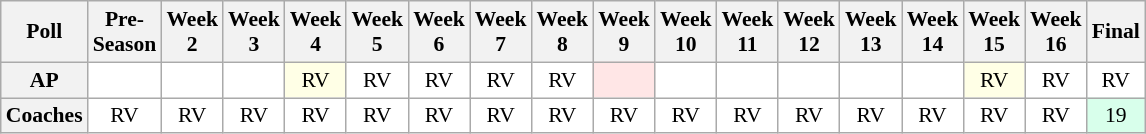<table class="wikitable" style="white-space:nowrap;font-size:90%">
<tr>
<th>Poll</th>
<th>Pre-<br>Season</th>
<th>Week<br>2</th>
<th>Week<br>3</th>
<th>Week<br>4</th>
<th>Week<br>5</th>
<th>Week<br>6</th>
<th>Week<br>7</th>
<th>Week<br>8</th>
<th>Week<br>9</th>
<th>Week<br>10</th>
<th>Week<br>11</th>
<th>Week<br>12</th>
<th>Week<br>13</th>
<th>Week<br>14</th>
<th>Week<br>15</th>
<th>Week<br>16</th>
<th>Final</th>
</tr>
<tr style="text-align:center;">
<th>AP</th>
<td style="background:#FFF;"></td>
<td style="background:#FFF;"></td>
<td style="background:#FFF;"></td>
<td style="background:#FFFFE6;">RV</td>
<td style="background:#FFF;">RV</td>
<td style="background:#FFF;">RV</td>
<td style="background:#FFF;">RV</td>
<td style="background:#FFF;">RV</td>
<td style="background:#FFE6E6;"></td>
<td style="background:#FFF;"></td>
<td style="background:#FFF;"></td>
<td style="background:#FFF;"></td>
<td style="background:#FFF;"></td>
<td style="background:#FFF;"></td>
<td style="background:#FFFFE6;">RV</td>
<td style="background:#FFF;">RV</td>
<td style="background:#FFF;">RV</td>
</tr>
<tr style="text-align:center;">
<th>Coaches</th>
<td style="background:#FFF;">RV</td>
<td style="background:#FFF;">RV</td>
<td style="background:#FFF;">RV</td>
<td style="background:#FFF;">RV</td>
<td style="background:#FFF;">RV</td>
<td style="background:#FFF;">RV</td>
<td style="background:#FFF;">RV</td>
<td style="background:#FFF;">RV</td>
<td style="background:#FFF;">RV</td>
<td style="background:#FFF;">RV</td>
<td style="background:#FFF;">RV</td>
<td style="background:#FFF;">RV</td>
<td style="background:#FFF;">RV</td>
<td style="background:#FFF;">RV</td>
<td style="background:#FFF;">RV</td>
<td style="background:#FFF;">RV</td>
<td style="background:#D8FFEB;">19</td>
</tr>
</table>
